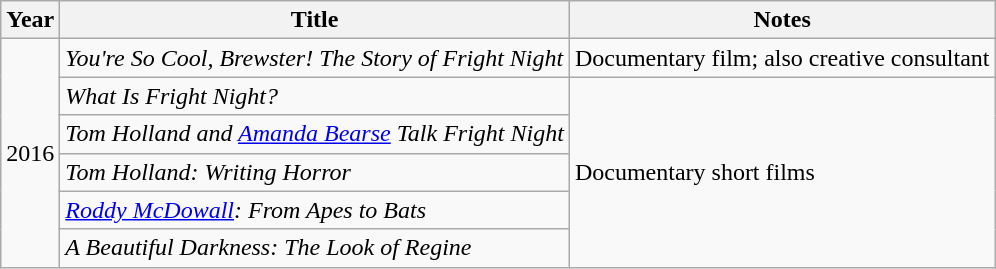<table class="wikitable">
<tr>
<th>Year</th>
<th>Title</th>
<th>Notes</th>
</tr>
<tr>
<td rowspan="6">2016</td>
<td><em>You're So Cool, Brewster! The Story of Fright Night</em></td>
<td>Documentary film; also creative consultant</td>
</tr>
<tr>
<td><em>What Is Fright Night?</em></td>
<td rowspan="5">Documentary short films</td>
</tr>
<tr>
<td><em>Tom Holland and <a href='#'>Amanda Bearse</a> Talk Fright Night</em></td>
</tr>
<tr>
<td><em>Tom Holland: Writing Horror</em></td>
</tr>
<tr>
<td><em><a href='#'>Roddy McDowall</a>: From Apes to Bats</em></td>
</tr>
<tr>
<td><em>A Beautiful Darkness: The Look of Regine</em></td>
</tr>
</table>
